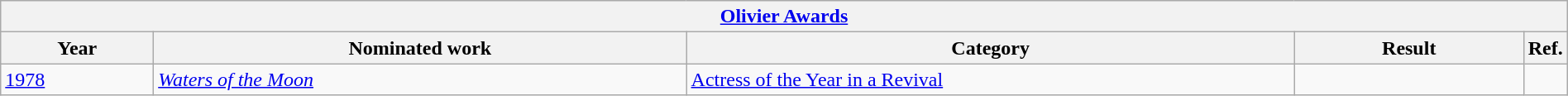<table width="100%" class="wikitable">
<tr>
<th colspan="5" align="center"><a href='#'>Olivier Awards</a></th>
</tr>
<tr>
<th width="10%">Year</th>
<th width="35%">Nominated work</th>
<th width="40%">Category</th>
<th width="15%">Result</th>
<th>Ref.</th>
</tr>
<tr>
<td><a href='#'>1978</a></td>
<td><a href='#'><em>Waters of the Moon</em></a></td>
<td><a href='#'>Actress of the Year in a Revival</a></td>
<td></td>
<td></td>
</tr>
</table>
